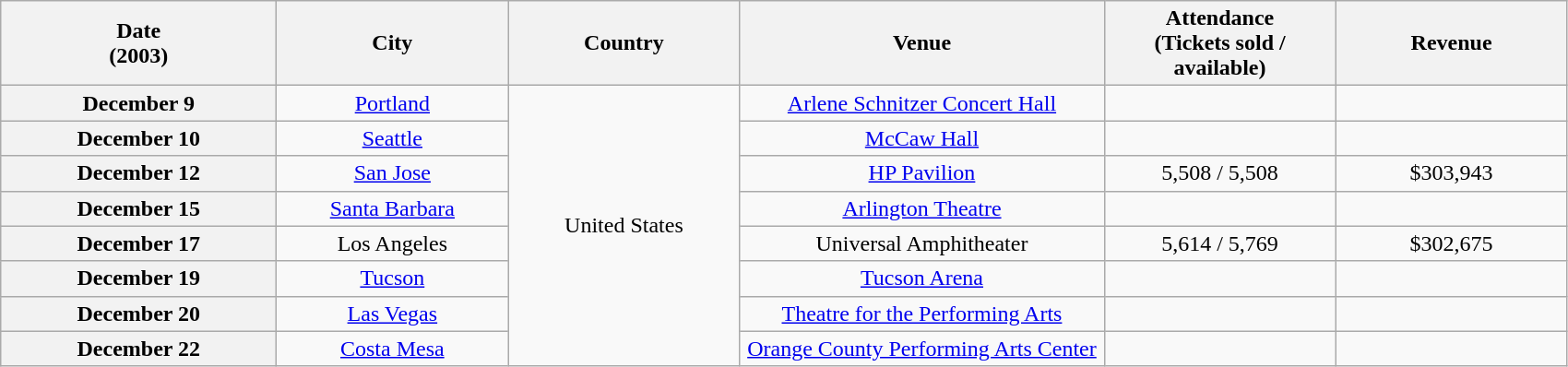<table class="wikitable plainrowheaders" style="text-align:center;">
<tr>
<th scope="col" style="width:12em;">Date<br>(2003)</th>
<th scope="col" style="width:10em;">City</th>
<th scope="col" style="width:10em;">Country</th>
<th scope="col" style="width:16em;">Venue</th>
<th scope="col" style="width:10em;">Attendance <br>(Tickets sold / available)</th>
<th scope="col" style="width:10em;">Revenue</th>
</tr>
<tr>
<th scope="row" style="text-align:center;">December 9</th>
<td><a href='#'>Portland</a></td>
<td rowspan="8">United States</td>
<td><a href='#'>Arlene Schnitzer Concert Hall</a></td>
<td></td>
<td></td>
</tr>
<tr>
<th scope="row" style="text-align:center;">December 10</th>
<td><a href='#'>Seattle</a></td>
<td><a href='#'>McCaw Hall</a></td>
<td></td>
<td></td>
</tr>
<tr>
<th scope="row" style="text-align:center;">December 12</th>
<td><a href='#'>San Jose</a></td>
<td><a href='#'>HP Pavilion</a></td>
<td>5,508 / 5,508</td>
<td>$303,943</td>
</tr>
<tr>
<th scope="row" style="text-align:center;">December 15</th>
<td><a href='#'>Santa Barbara</a></td>
<td><a href='#'>Arlington Theatre</a></td>
<td></td>
<td></td>
</tr>
<tr>
<th scope="row" style="text-align:center;">December 17</th>
<td>Los Angeles</td>
<td>Universal Amphitheater</td>
<td>5,614 / 5,769</td>
<td>$302,675</td>
</tr>
<tr>
<th scope="row" style="text-align:center;">December 19</th>
<td><a href='#'>Tucson</a></td>
<td><a href='#'>Tucson Arena</a></td>
<td></td>
<td></td>
</tr>
<tr>
<th scope="row" style="text-align:center;">December 20</th>
<td><a href='#'>Las Vegas</a></td>
<td><a href='#'>Theatre for the Performing Arts</a></td>
<td></td>
<td></td>
</tr>
<tr>
<th scope="row" style="text-align:center;">December 22</th>
<td><a href='#'>Costa Mesa</a></td>
<td><a href='#'>Orange County Performing Arts Center</a></td>
<td></td>
<td></td>
</tr>
</table>
